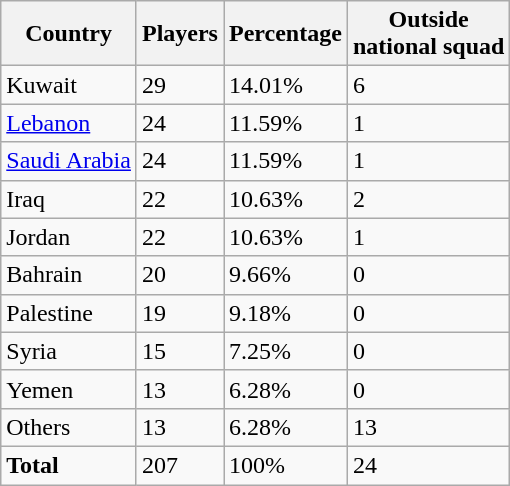<table class="wikitable sortable">
<tr>
<th>Country</th>
<th>Players</th>
<th>Percentage</th>
<th>Outside<br>national
squad</th>
</tr>
<tr>
<td> Kuwait</td>
<td>29</td>
<td>14.01%</td>
<td>6</td>
</tr>
<tr>
<td> <a href='#'>Lebanon</a></td>
<td>24</td>
<td>11.59%</td>
<td>1</td>
</tr>
<tr>
<td> <a href='#'>Saudi Arabia</a></td>
<td>24</td>
<td>11.59%</td>
<td>1</td>
</tr>
<tr>
<td> Iraq</td>
<td>22</td>
<td>10.63%</td>
<td>2</td>
</tr>
<tr>
<td> Jordan</td>
<td>22</td>
<td>10.63%</td>
<td>1</td>
</tr>
<tr>
<td> Bahrain</td>
<td>20</td>
<td>9.66%</td>
<td>0</td>
</tr>
<tr>
<td> Palestine</td>
<td>19</td>
<td>9.18%</td>
<td>0</td>
</tr>
<tr>
<td> Syria</td>
<td>15</td>
<td>7.25%</td>
<td>0</td>
</tr>
<tr>
<td> Yemen</td>
<td>13</td>
<td>6.28%</td>
<td>0</td>
</tr>
<tr>
<td>Others</td>
<td>13</td>
<td>6.28%</td>
<td>13</td>
</tr>
<tr>
<td><strong>Total</strong></td>
<td>207</td>
<td>100%</td>
<td>24</td>
</tr>
</table>
